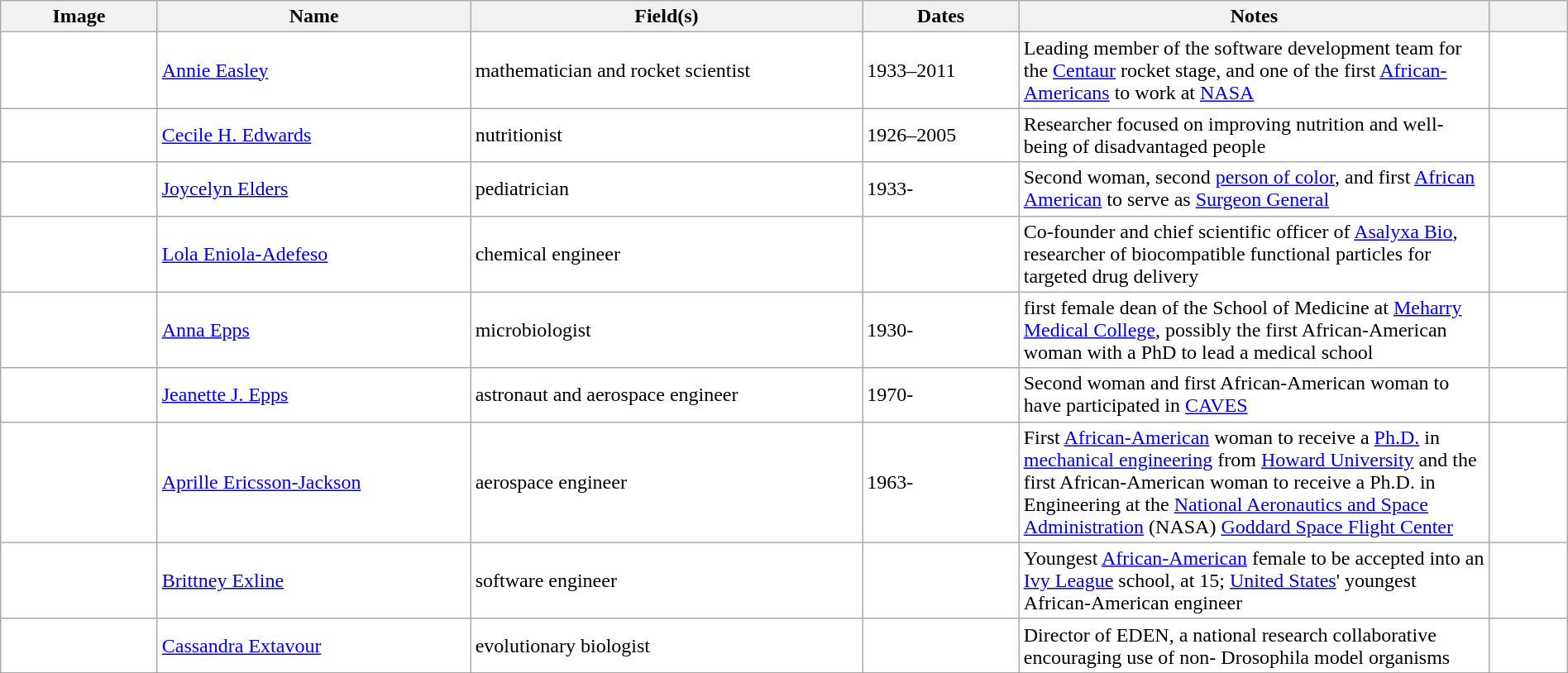<table class="wikitable sortable plainrowheaders" style="width:100%; background:#fff;">
<tr class="unsortable">
<th scope="col" class="unsortable">Image</th>
<th scope="col" style="width:20%;">Name</th>
<th scope="col" style="width:25%;">Field(s)</th>
<th scope="col" style="width:10%;">Dates</th>
<th scope="col" class="unsortable" style="width: 30%">Notes</th>
<th scope="col" class="unsortable" style="width: 5%"></th>
</tr>
<tr>
<td></td>
<td><a href='#'>Annie Easley</a></td>
<td>mathematician and rocket scientist</td>
<td>1933–2011</td>
<td>Leading member of the software development team for the <a href='#'>Centaur</a> rocket stage, and one of the first <a href='#'>African-Americans</a> to work at <a href='#'>NASA</a></td>
<td></td>
</tr>
<tr>
<td></td>
<td><a href='#'>Cecile H. Edwards</a></td>
<td>nutritionist</td>
<td>1926–2005</td>
<td>Researcher focused on improving nutrition and well-being of disadvantaged people</td>
<td></td>
</tr>
<tr>
<td></td>
<td><a href='#'>Joycelyn Elders</a></td>
<td>pediatrician</td>
<td>1933-</td>
<td>Second woman, second <a href='#'>person of color</a>, and first <a href='#'>African American</a> to serve as <a href='#'>Surgeon General</a></td>
<td></td>
</tr>
<tr>
<td></td>
<td><a href='#'>Lola Eniola-Adefeso</a></td>
<td>chemical engineer</td>
<td></td>
<td>Co-founder and chief scientific officer of <a href='#'>Asalyxa Bio</a>, researcher of biocompatible functional particles for targeted drug delivery</td>
<td></td>
</tr>
<tr>
<td></td>
<td><a href='#'>Anna Epps</a></td>
<td>microbiologist</td>
<td>1930-</td>
<td>first female dean of the School of Medicine at <a href='#'>Meharry Medical College</a>, possibly the first African-American woman with a PhD to lead a medical school</td>
<td></td>
</tr>
<tr>
<td></td>
<td><a href='#'>Jeanette J. Epps</a></td>
<td>astronaut and aerospace engineer</td>
<td>1970-</td>
<td>Second woman and first African-American woman to have participated in <a href='#'>CAVES</a></td>
<td></td>
</tr>
<tr>
<td></td>
<td><a href='#'>Aprille Ericsson-Jackson</a></td>
<td>aerospace engineer</td>
<td>1963-</td>
<td>First <a href='#'>African-American</a> woman to receive a <a href='#'>Ph.D.</a> in <a href='#'>mechanical engineering</a> from <a href='#'>Howard University</a> and the first African-American woman to receive a Ph.D. in Engineering at the <a href='#'>National Aeronautics and Space Administration</a> (NASA) <a href='#'>Goddard Space Flight Center</a></td>
<td></td>
</tr>
<tr>
<td></td>
<td><a href='#'>Brittney Exline</a></td>
<td>software engineer</td>
<td></td>
<td>Youngest <a href='#'>African-American</a> female to be accepted into an <a href='#'>Ivy League</a> school, at 15; <a href='#'>United States</a>' youngest African-American engineer</td>
<td></td>
</tr>
<tr>
<td></td>
<td><a href='#'>Cassandra Extavour</a></td>
<td>evolutionary biologist</td>
<td></td>
<td>Director of EDEN, a national research collaborative encouraging use of non- Drosophila model organisms</td>
<td></td>
</tr>
<tr>
</tr>
</table>
